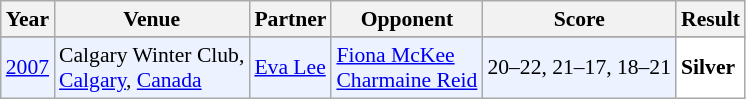<table class="sortable wikitable" style="font-size: 90%;">
<tr>
<th>Year</th>
<th>Venue</th>
<th>Partner</th>
<th>Opponent</th>
<th>Score</th>
<th>Result</th>
</tr>
<tr>
</tr>
<tr style="background:#ECF2FF">
<td align="center"><a href='#'>2007</a></td>
<td align="left">Calgary Winter Club,<br><a href='#'>Calgary</a>, <a href='#'>Canada</a></td>
<td align="left"> <a href='#'>Eva Lee</a></td>
<td align="left"> <a href='#'>Fiona McKee</a><br> <a href='#'>Charmaine Reid</a></td>
<td align="left">20–22, 21–17, 18–21</td>
<td style="text-align:left; background:white"> <strong>Silver</strong></td>
</tr>
</table>
